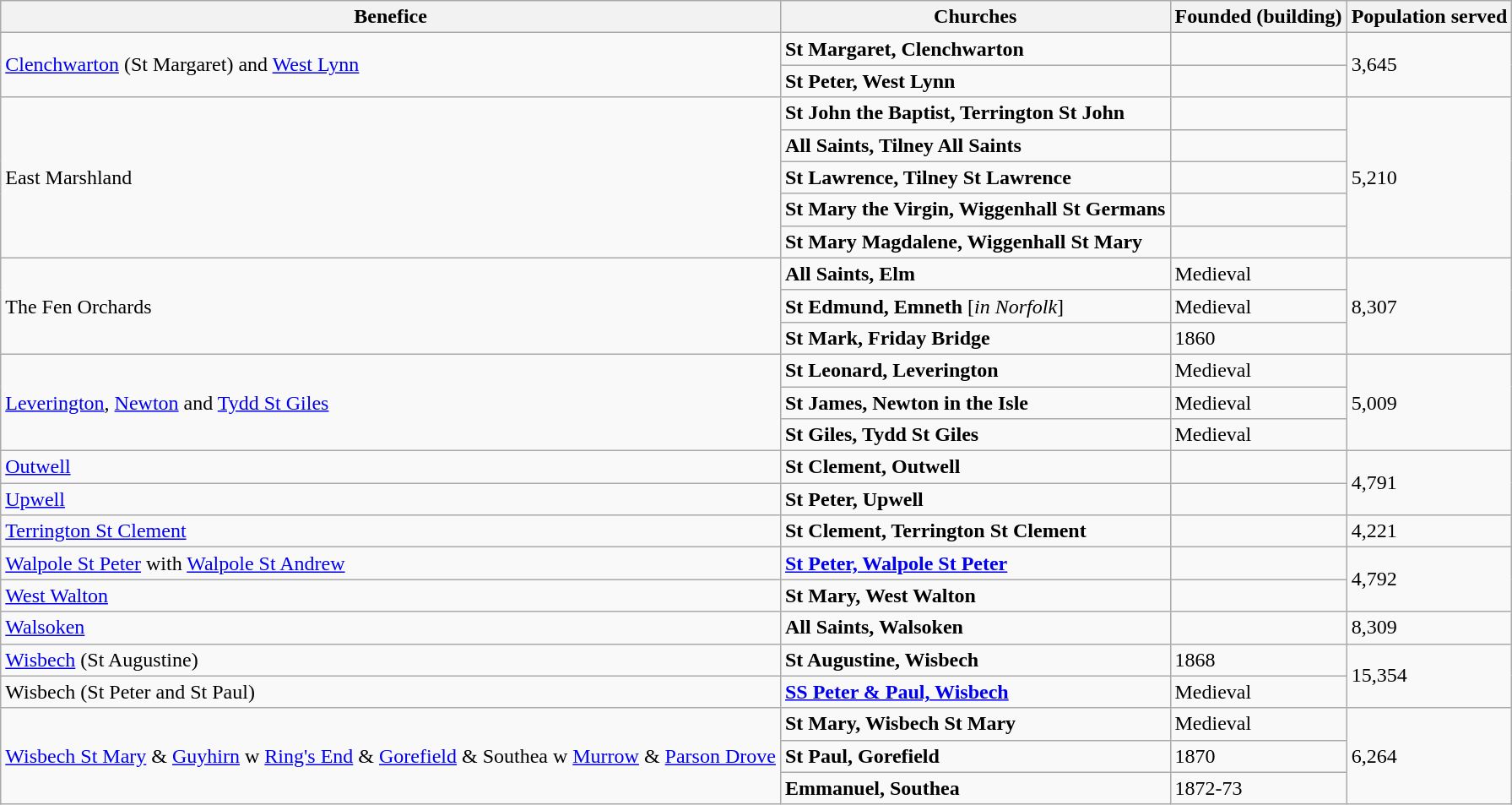<table class="wikitable">
<tr>
<th>Benefice</th>
<th>Churches</th>
<th>Founded (building)</th>
<th>Population served<strong></strong></th>
</tr>
<tr>
<td rowspan="2"><a href='#'>Clenchwarton</a> (St Margaret) and <a href='#'>West Lynn</a></td>
<td><strong>St Margaret, Clenchwarton</strong></td>
<td></td>
<td rowspan="2">3,645</td>
</tr>
<tr>
<td><strong>St Peter, West Lynn</strong></td>
<td></td>
</tr>
<tr>
<td rowspan="5">East Marshland</td>
<td><strong>St John the Baptist, Terrington St John</strong></td>
<td></td>
<td rowspan="5">5,210</td>
</tr>
<tr>
<td><strong>All Saints, Tilney All Saints</strong></td>
<td></td>
</tr>
<tr>
<td><strong>St Lawrence, Tilney St Lawrence</strong></td>
<td></td>
</tr>
<tr>
<td><strong>St Mary the Virgin, Wiggenhall St Germans</strong></td>
<td></td>
</tr>
<tr>
<td><strong>St Mary Magdalene, Wiggenhall St Mary</strong></td>
<td></td>
</tr>
<tr>
<td rowspan="3">The Fen Orchards</td>
<td><strong>All Saints, Elm</strong></td>
<td>Medieval</td>
<td rowspan="3">8,307</td>
</tr>
<tr>
<td><strong>St Edmund, Emneth</strong> [<em>in Norfolk</em>]</td>
<td>Medieval</td>
</tr>
<tr>
<td><strong>St Mark, Friday Bridge</strong></td>
<td>1860</td>
</tr>
<tr>
<td rowspan="3"><a href='#'>Leverington</a>, <a href='#'>Newton</a> and <a href='#'>Tydd St Giles</a></td>
<td><strong>St Leonard, Leverington</strong></td>
<td>Medieval</td>
<td rowspan="3">5,009</td>
</tr>
<tr>
<td><strong>St James, Newton in the Isle</strong></td>
<td>Medieval</td>
</tr>
<tr>
<td><strong>St Giles, Tydd St Giles</strong></td>
<td>Medieval</td>
</tr>
<tr>
<td><a href='#'>Outwell</a></td>
<td><strong>St Clement, Outwell</strong></td>
<td></td>
<td rowspan="2">4,791</td>
</tr>
<tr>
<td><a href='#'>Upwell</a></td>
<td><strong>St Peter, Upwell</strong></td>
<td></td>
</tr>
<tr>
<td><a href='#'>Terrington St Clement</a></td>
<td><strong>St Clement, Terrington St Clement</strong></td>
<td></td>
<td>4,221</td>
</tr>
<tr>
<td><a href='#'>Walpole St Peter</a> with <a href='#'>Walpole St Andrew</a></td>
<td><a href='#'><strong>St Peter, Walpole St Peter</strong></a></td>
<td></td>
<td rowspan="2">4,792</td>
</tr>
<tr>
<td><a href='#'>West Walton</a></td>
<td><strong>St Mary, West Walton</strong></td>
<td></td>
</tr>
<tr>
<td><a href='#'>Walsoken</a></td>
<td><strong>All Saints, Walsoken</strong></td>
<td></td>
<td>8,309</td>
</tr>
<tr>
<td><a href='#'>Wisbech</a> (St Augustine)</td>
<td><strong>St Augustine, Wisbech</strong></td>
<td>1868</td>
<td rowspan="2">15,354</td>
</tr>
<tr>
<td>Wisbech (St Peter and St Paul)</td>
<td><a href='#'><strong>SS Peter & Paul, Wisbech</strong></a></td>
<td>Medieval</td>
</tr>
<tr>
<td rowspan="3"><a href='#'>Wisbech St Mary</a> & <a href='#'>Guyhirn</a> w <a href='#'>Ring's End</a> & <a href='#'>Gorefield</a> & Southea w <a href='#'>Murrow</a> & <a href='#'>Parson Drove</a></td>
<td><strong>St Mary, Wisbech St Mary</strong></td>
<td>Medieval</td>
<td rowspan="3">6,264</td>
</tr>
<tr>
<td><strong>St Paul, Gorefield</strong></td>
<td>1870</td>
</tr>
<tr>
<td><strong>Emmanuel, Southea</strong></td>
<td>1872-73</td>
</tr>
</table>
